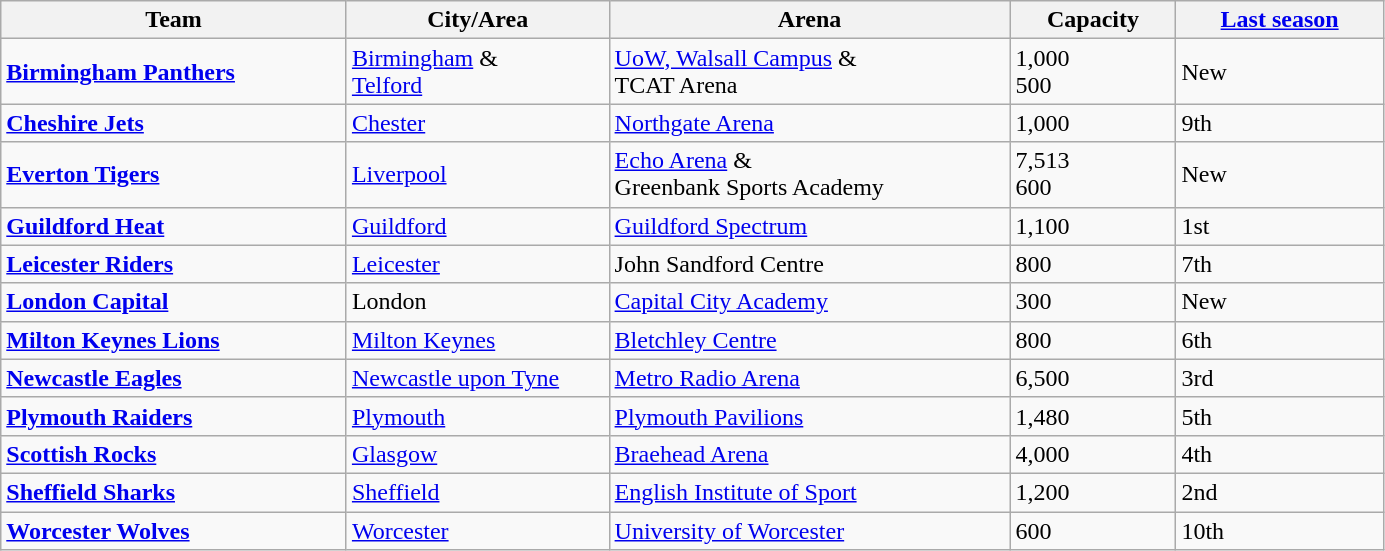<table class="wikitable sortable" style="width: 73%">
<tr>
<th width=25%>Team</th>
<th width=19%>City/Area</th>
<th width=29%>Arena</th>
<th width=12%>Capacity</th>
<th width=15%><a href='#'>Last season</a></th>
</tr>
<tr>
<td><strong><a href='#'>Birmingham Panthers</a></strong></td>
<td><a href='#'>Birmingham</a> & <br> <a href='#'>Telford</a></td>
<td><a href='#'>UoW, Walsall Campus</a> & <br> TCAT Arena</td>
<td>1,000 <br> 500</td>
<td>New</td>
</tr>
<tr>
<td><strong><a href='#'>Cheshire Jets</a></strong></td>
<td><a href='#'>Chester</a></td>
<td><a href='#'>Northgate Arena</a></td>
<td>1,000</td>
<td>9th</td>
</tr>
<tr>
<td><strong><a href='#'>Everton Tigers</a></strong></td>
<td><a href='#'>Liverpool</a></td>
<td><a href='#'>Echo Arena</a> & <br> Greenbank Sports Academy</td>
<td>7,513 <br> 600</td>
<td>New</td>
</tr>
<tr>
<td><strong><a href='#'>Guildford Heat</a></strong></td>
<td><a href='#'>Guildford</a></td>
<td><a href='#'>Guildford Spectrum</a></td>
<td>1,100</td>
<td>1st</td>
</tr>
<tr>
<td><strong><a href='#'>Leicester Riders</a></strong></td>
<td><a href='#'>Leicester</a></td>
<td>John Sandford Centre</td>
<td>800</td>
<td>7th</td>
</tr>
<tr>
<td><strong><a href='#'>London Capital</a></strong></td>
<td>London</td>
<td><a href='#'>Capital City Academy</a></td>
<td>300</td>
<td>New</td>
</tr>
<tr>
<td><strong><a href='#'>Milton Keynes Lions</a></strong></td>
<td><a href='#'>Milton Keynes</a></td>
<td><a href='#'>Bletchley Centre</a></td>
<td>800</td>
<td>6th</td>
</tr>
<tr>
<td><strong><a href='#'>Newcastle Eagles</a></strong></td>
<td><a href='#'>Newcastle upon Tyne</a></td>
<td><a href='#'>Metro Radio Arena</a></td>
<td>6,500</td>
<td>3rd</td>
</tr>
<tr>
<td><strong><a href='#'>Plymouth Raiders</a></strong></td>
<td><a href='#'>Plymouth</a></td>
<td><a href='#'>Plymouth Pavilions</a></td>
<td>1,480</td>
<td>5th</td>
</tr>
<tr>
<td><strong><a href='#'>Scottish Rocks</a></strong></td>
<td><a href='#'>Glasgow</a></td>
<td><a href='#'>Braehead Arena</a></td>
<td>4,000</td>
<td>4th</td>
</tr>
<tr>
<td><strong><a href='#'>Sheffield Sharks</a></strong></td>
<td><a href='#'>Sheffield</a></td>
<td><a href='#'>English Institute of Sport</a></td>
<td>1,200</td>
<td>2nd</td>
</tr>
<tr>
<td><strong><a href='#'>Worcester Wolves</a></strong></td>
<td><a href='#'>Worcester</a></td>
<td><a href='#'>University of Worcester</a></td>
<td>600</td>
<td>10th</td>
</tr>
</table>
